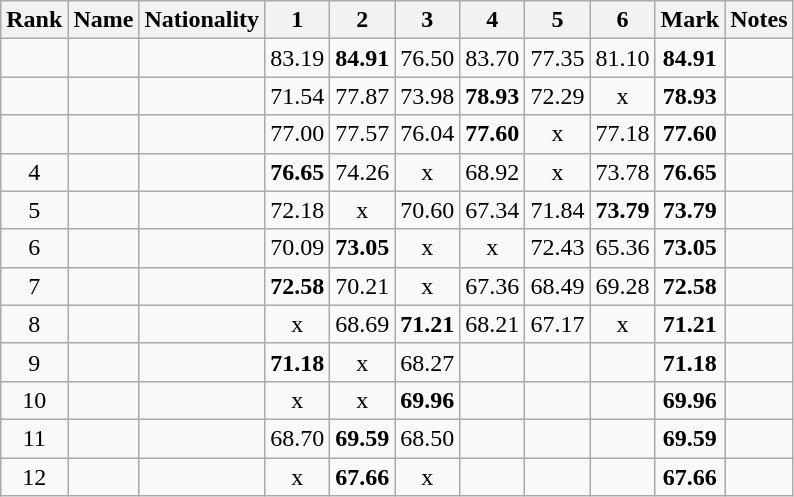<table class="wikitable sortable" style="text-align:center">
<tr>
<th>Rank</th>
<th>Name</th>
<th>Nationality</th>
<th>1</th>
<th>2</th>
<th>3</th>
<th>4</th>
<th>5</th>
<th>6</th>
<th>Mark</th>
<th>Notes</th>
</tr>
<tr>
<td></td>
<td align=left></td>
<td align=left></td>
<td>83.19</td>
<td><strong>84.91</strong></td>
<td>76.50</td>
<td>83.70</td>
<td>77.35</td>
<td>81.10</td>
<td><strong>84.91</strong></td>
<td></td>
</tr>
<tr>
<td></td>
<td align=left></td>
<td align=left></td>
<td>71.54</td>
<td>77.87</td>
<td>73.98</td>
<td><strong>78.93</strong></td>
<td>72.29</td>
<td>x</td>
<td><strong>78.93</strong></td>
<td></td>
</tr>
<tr>
<td></td>
<td align=left></td>
<td align=left></td>
<td>77.00</td>
<td>77.57</td>
<td>76.04</td>
<td><strong>77.60</strong></td>
<td>x</td>
<td>77.18</td>
<td><strong>77.60</strong></td>
<td></td>
</tr>
<tr>
<td>4</td>
<td align=left></td>
<td align=left></td>
<td><strong>76.65</strong></td>
<td>74.26</td>
<td>x</td>
<td>68.92</td>
<td>x</td>
<td>73.78</td>
<td><strong>76.65</strong></td>
<td></td>
</tr>
<tr>
<td>5</td>
<td align=left></td>
<td align=left></td>
<td>72.18</td>
<td>x</td>
<td>70.60</td>
<td>67.34</td>
<td>71.84</td>
<td><strong>73.79</strong></td>
<td><strong>73.79</strong></td>
<td></td>
</tr>
<tr>
<td>6</td>
<td align=left></td>
<td align=left></td>
<td>70.09</td>
<td><strong>73.05</strong></td>
<td>x</td>
<td>x</td>
<td>72.43</td>
<td>65.36</td>
<td><strong>73.05</strong></td>
<td></td>
</tr>
<tr>
<td>7</td>
<td align=left></td>
<td align=left></td>
<td><strong>72.58</strong></td>
<td>70.21</td>
<td>x</td>
<td>67.36</td>
<td>68.49</td>
<td>69.28</td>
<td><strong>72.58</strong></td>
<td></td>
</tr>
<tr>
<td>8</td>
<td align=left></td>
<td align=left></td>
<td>x</td>
<td>68.69</td>
<td><strong>71.21</strong></td>
<td>68.21</td>
<td>67.17</td>
<td>x</td>
<td><strong>71.21</strong></td>
<td></td>
</tr>
<tr>
<td>9</td>
<td align=left></td>
<td align=left></td>
<td><strong>71.18</strong></td>
<td>x</td>
<td>68.27</td>
<td></td>
<td></td>
<td></td>
<td><strong>71.18</strong></td>
<td></td>
</tr>
<tr>
<td>10</td>
<td align=left></td>
<td align=left></td>
<td>x</td>
<td>x</td>
<td><strong>69.96</strong></td>
<td></td>
<td></td>
<td></td>
<td><strong>69.96</strong></td>
<td></td>
</tr>
<tr>
<td>11</td>
<td align=left></td>
<td align=left></td>
<td>68.70</td>
<td><strong>69.59</strong></td>
<td>68.50</td>
<td></td>
<td></td>
<td></td>
<td><strong>69.59</strong></td>
<td></td>
</tr>
<tr>
<td>12</td>
<td align=left></td>
<td align=left></td>
<td>x</td>
<td><strong>67.66</strong></td>
<td>x</td>
<td></td>
<td></td>
<td></td>
<td><strong>67.66</strong></td>
<td></td>
</tr>
</table>
